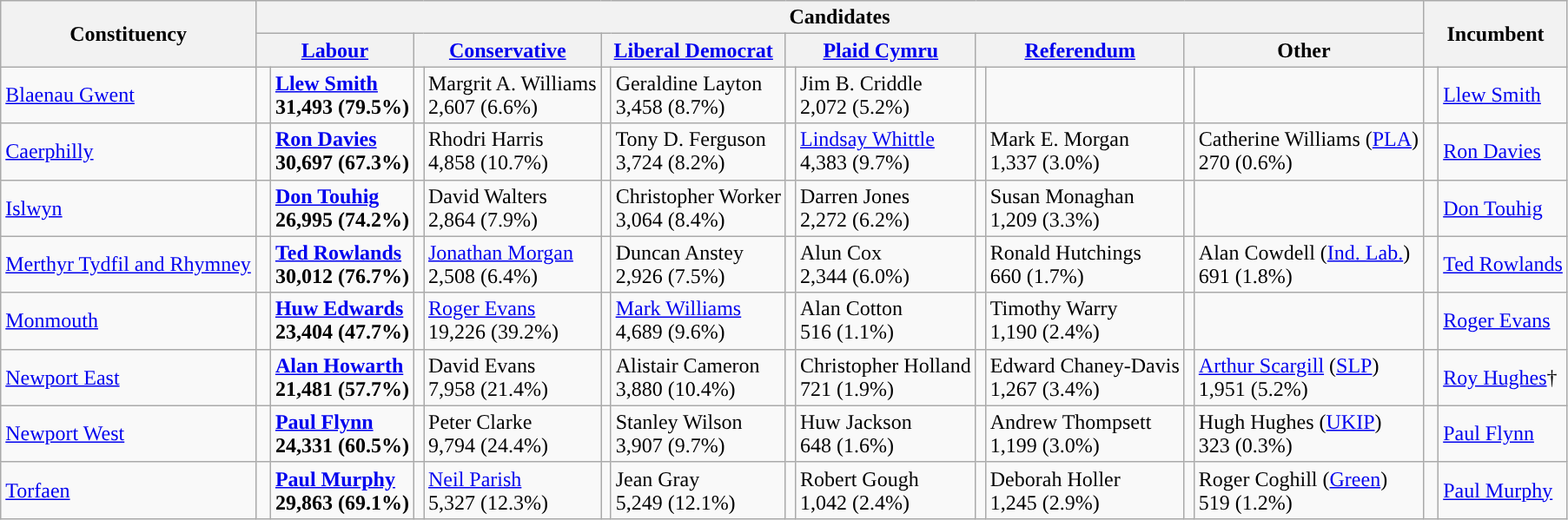<table class="wikitable">
<tr>
<th rowspan="2">Constituency</th>
<th colspan="12">Candidates</th>
<th colspan="2" rowspan="2">Incumbent</th>
</tr>
<tr>
<th colspan="2"><a href='#'>Labour</a></th>
<th colspan="2"><a href='#'>Conservative</a></th>
<th colspan="2"><a href='#'>Liberal Democrat</a></th>
<th colspan="2"><a href='#'>Plaid Cymru</a></th>
<th colspan="2"><a href='#'>Referendum</a></th>
<th colspan="2">Other</th>
</tr>
<tr>
<td><a href='#'>Blaenau Gwent</a></td>
<td style="color:inherit;background:"> </td>
<td><strong><a href='#'>Llew Smith</a></strong><br><strong>31,493 (79.5%)</strong></td>
<td></td>
<td>Margrit A. Williams<br>2,607 (6.6%)</td>
<td></td>
<td>Geraldine Layton<br>3,458 (8.7%)</td>
<td></td>
<td>Jim B. Criddle<br>2,072 (5.2%)</td>
<td></td>
<td></td>
<td></td>
<td></td>
<td style="color:inherit;background:"> </td>
<td><a href='#'>Llew Smith</a></td>
</tr>
<tr>
<td><a href='#'>Caerphilly</a></td>
<td style="color:inherit;background:"> </td>
<td><strong><a href='#'>Ron Davies</a></strong><br><strong>30,697 (67.3%)</strong></td>
<td></td>
<td>Rhodri Harris<br>4,858 (10.7%)</td>
<td></td>
<td>Tony D. Ferguson<br>3,724 (8.2%)</td>
<td></td>
<td><a href='#'>Lindsay Whittle</a><br>4,383 (9.7%)</td>
<td></td>
<td>Mark E. Morgan<br>1,337 (3.0%)</td>
<td></td>
<td>Catherine Williams (<a href='#'>PLA</a>)<br>270 (0.6%)</td>
<td style="color:inherit;background:"> </td>
<td><a href='#'>Ron Davies</a></td>
</tr>
<tr>
<td><a href='#'>Islwyn</a></td>
<td style="color:inherit;background:"> </td>
<td><strong><a href='#'>Don Touhig</a></strong><br><strong>26,995 (74.2%)</strong></td>
<td></td>
<td>David Walters<br>2,864 (7.9%)</td>
<td></td>
<td>Christopher Worker<br>3,064 (8.4%)</td>
<td></td>
<td>Darren Jones<br>2,272 (6.2%)</td>
<td></td>
<td>Susan Monaghan<br>1,209 (3.3%)</td>
<td></td>
<td></td>
<td style="color:inherit;background:"> </td>
<td><a href='#'>Don Touhig</a></td>
</tr>
<tr>
<td><a href='#'>Merthyr Tydfil and Rhymney</a></td>
<td style="color:inherit;background:"> </td>
<td><strong><a href='#'>Ted Rowlands</a></strong><br><strong>30,012 (76.7%)</strong></td>
<td></td>
<td><a href='#'>Jonathan Morgan</a><br>2,508 (6.4%)</td>
<td></td>
<td>Duncan Anstey<br>2,926 (7.5%)</td>
<td></td>
<td>Alun Cox<br>2,344 (6.0%)</td>
<td></td>
<td>Ronald Hutchings<br>660 (1.7%)</td>
<td></td>
<td>Alan Cowdell (<a href='#'>Ind. Lab.</a>)<br>691 (1.8%)</td>
<td style="color:inherit;background:"> </td>
<td><a href='#'>Ted Rowlands</a></td>
</tr>
<tr>
<td><a href='#'>Monmouth</a></td>
<td style="color:inherit;background:"> </td>
<td><strong><a href='#'>Huw Edwards</a></strong><br><strong>23,404 (47.7%)</strong></td>
<td></td>
<td><a href='#'>Roger Evans</a><br>19,226 (39.2%)</td>
<td></td>
<td><a href='#'>Mark Williams</a><br>4,689 (9.6%)</td>
<td></td>
<td>Alan Cotton<br>516 (1.1%)</td>
<td></td>
<td>Timothy Warry<br>1,190 (2.4%)</td>
<td></td>
<td></td>
<td style="color:inherit;background:"> </td>
<td><a href='#'>Roger Evans</a></td>
</tr>
<tr>
<td><a href='#'>Newport East</a></td>
<td style="color:inherit;background:"> </td>
<td><strong><a href='#'>Alan Howarth</a></strong><br><strong>21,481 (57.7%)</strong></td>
<td></td>
<td>David Evans<br>7,958 (21.4%)</td>
<td></td>
<td>Alistair Cameron<br>3,880 (10.4%)</td>
<td></td>
<td>Christopher Holland<br>721 (1.9%)</td>
<td></td>
<td>Edward Chaney-Davis<br>1,267 (3.4%)</td>
<td></td>
<td><a href='#'>Arthur Scargill</a> (<a href='#'>SLP</a>)<br>1,951 (5.2%)</td>
<td style="color:inherit;background:"> </td>
<td><a href='#'>Roy Hughes</a>†</td>
</tr>
<tr>
<td><a href='#'>Newport West</a></td>
<td style="color:inherit;background:"> </td>
<td><strong><a href='#'>Paul Flynn</a></strong><br><strong>24,331 (60.5%)</strong></td>
<td></td>
<td>Peter Clarke<br>9,794 (24.4%)</td>
<td></td>
<td>Stanley Wilson<br>3,907 (9.7%)</td>
<td></td>
<td>Huw Jackson<br>648 (1.6%)</td>
<td></td>
<td>Andrew Thompsett<br>1,199 (3.0%)</td>
<td></td>
<td>Hugh Hughes (<a href='#'>UKIP</a>)<br>323 (0.3%)</td>
<td style="color:inherit;background:"> </td>
<td><a href='#'>Paul Flynn</a></td>
</tr>
<tr>
<td><a href='#'>Torfaen</a></td>
<td style="color:inherit;background:"> </td>
<td><strong><a href='#'>Paul Murphy</a></strong><br><strong>29,863 (69.1%)</strong></td>
<td></td>
<td><a href='#'>Neil Parish</a><br>5,327 (12.3%)</td>
<td></td>
<td>Jean Gray<br>5,249 (12.1%)</td>
<td></td>
<td>Robert Gough<br>1,042 (2.4%)</td>
<td></td>
<td>Deborah Holler<br>1,245 (2.9%)</td>
<td></td>
<td>Roger Coghill (<a href='#'>Green</a>)<br>519 (1.2%)</td>
<td style="color:inherit;background:"> </td>
<td><a href='#'>Paul Murphy</a></td>
</tr>
</table>
